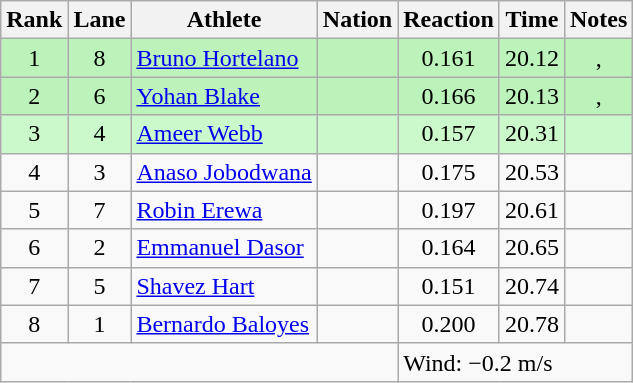<table class="wikitable sortable" style="text-align:center">
<tr>
<th>Rank</th>
<th>Lane</th>
<th>Athlete</th>
<th>Nation</th>
<th>Reaction</th>
<th>Time</th>
<th>Notes</th>
</tr>
<tr style="background:#bbf3bb;">
<td>1</td>
<td>8</td>
<td align=left><a href='#'>Bruno Hortelano</a></td>
<td align=left></td>
<td>0.161</td>
<td>20.12</td>
<td>, </td>
</tr>
<tr style="background:#bbf3bb;">
<td>2</td>
<td>6</td>
<td align=left><a href='#'>Yohan Blake</a></td>
<td align=left></td>
<td>0.166</td>
<td>20.13</td>
<td>, </td>
</tr>
<tr style="background:#ccf9cc;">
<td>3</td>
<td>4</td>
<td align=left><a href='#'>Ameer Webb</a></td>
<td align=left></td>
<td>0.157</td>
<td>20.31</td>
<td></td>
</tr>
<tr>
<td>4</td>
<td>3</td>
<td align=left><a href='#'>Anaso Jobodwana</a></td>
<td align=left></td>
<td>0.175</td>
<td>20.53</td>
<td></td>
</tr>
<tr>
<td>5</td>
<td>7</td>
<td align=left><a href='#'>Robin Erewa</a></td>
<td align=left></td>
<td>0.197</td>
<td>20.61</td>
<td></td>
</tr>
<tr>
<td>6</td>
<td>2</td>
<td align=left><a href='#'>Emmanuel Dasor</a></td>
<td align=left></td>
<td>0.164</td>
<td>20.65</td>
<td></td>
</tr>
<tr>
<td>7</td>
<td>5</td>
<td align=left><a href='#'>Shavez Hart</a></td>
<td align=left></td>
<td>0.151</td>
<td>20.74</td>
<td></td>
</tr>
<tr>
<td>8</td>
<td>1</td>
<td align=left><a href='#'>Bernardo Baloyes</a></td>
<td align=left></td>
<td>0.200</td>
<td>20.78</td>
<td></td>
</tr>
<tr class="sortbottom">
<td colspan=4></td>
<td colspan="3" style="text-align:left;">Wind: −0.2 m/s</td>
</tr>
</table>
